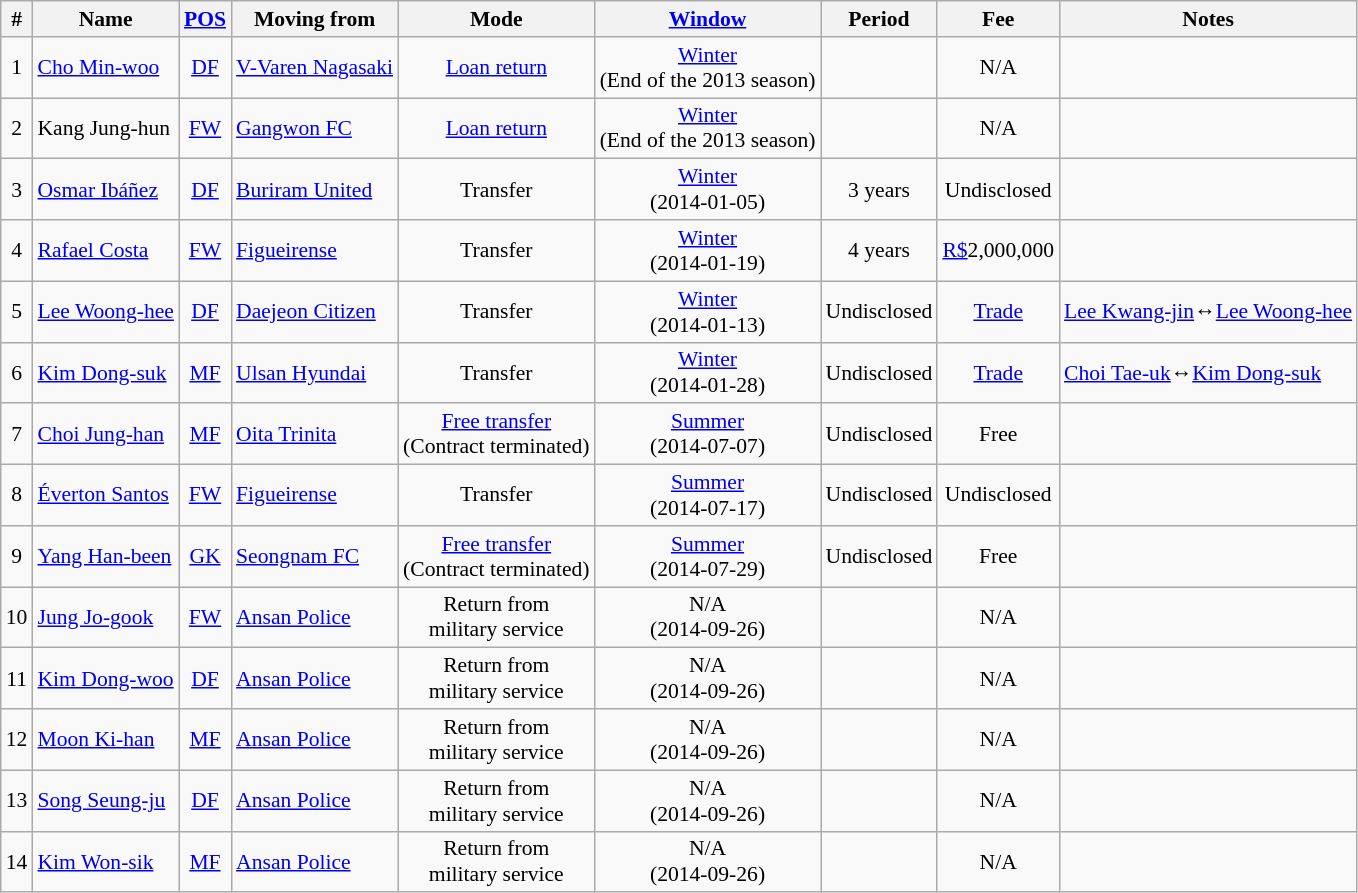<table class="wikitable sortable" style="text-align: center; font-size:90%;">
<tr>
<th>#</th>
<th>Name</th>
<th><a href='#'>POS</a></th>
<th>Moving from</th>
<th>Mode</th>
<th><a href='#'>Window</a></th>
<th>Period</th>
<th>Fee</th>
<th>Notes</th>
</tr>
<tr>
<td>1</td>
<td align=left> <a href='#'>Cho Min-woo</a></td>
<td><a href='#'>DF</a></td>
<td align=left> <a href='#'>V-Varen Nagasaki</a></td>
<td><a href='#'>Loan return</a></td>
<td><a href='#'>Winter</a><br>(End of the 2013 season)</td>
<td></td>
<td>N/A</td>
<td></td>
</tr>
<tr>
<td>2</td>
<td align=left> Kang Jung-hun</td>
<td><a href='#'>FW</a></td>
<td align=left> <a href='#'>Gangwon FC</a></td>
<td><a href='#'>Loan return</a></td>
<td><a href='#'>Winter</a><br>(End of the 2013 season)</td>
<td></td>
<td>N/A</td>
<td></td>
</tr>
<tr>
<td>3</td>
<td align=left> <a href='#'>Osmar Ibáñez</a></td>
<td><a href='#'>DF</a></td>
<td align=left> <a href='#'>Buriram United</a></td>
<td>Transfer</td>
<td><a href='#'>Winter</a><br>(2014-01-05)</td>
<td>3 years</td>
<td>Undisclosed</td>
<td></td>
</tr>
<tr>
<td>4</td>
<td align=left> <a href='#'>Rafael Costa</a></td>
<td><a href='#'>FW</a></td>
<td align=left> <a href='#'>Figueirense</a></td>
<td>Transfer</td>
<td><a href='#'>Winter</a><br>(2014-01-19)</td>
<td>4 years</td>
<td><a href='#'>R$</a>2,000,000</td>
<td></td>
</tr>
<tr>
<td>5</td>
<td align=left> <a href='#'>Lee Woong-hee</a></td>
<td><a href='#'>DF</a></td>
<td align=left> <a href='#'>Daejeon Citizen</a></td>
<td>Transfer</td>
<td><a href='#'>Winter</a><br>(2014-01-13)</td>
<td>Undisclosed</td>
<td><a href='#'>Trade</a></td>
<td align=left><a href='#'>Lee Kwang-jin</a>↔<a href='#'>Lee Woong-hee</a></td>
</tr>
<tr>
<td>6</td>
<td align=left> <a href='#'>Kim Dong-suk</a></td>
<td><a href='#'>MF</a></td>
<td align=left> <a href='#'>Ulsan Hyundai</a></td>
<td>Transfer</td>
<td><a href='#'>Winter</a><br>(2014-01-28)</td>
<td>Undisclosed</td>
<td><a href='#'>Trade</a></td>
<td align=left><a href='#'>Choi Tae-uk</a>↔<a href='#'>Kim Dong-suk</a></td>
</tr>
<tr>
<td>7</td>
<td align=left> <a href='#'>Choi Jung-han</a></td>
<td><a href='#'>MF</a></td>
<td align=left> <a href='#'>Oita Trinita</a></td>
<td><a href='#'>Free transfer</a><br>(Contract terminated)</td>
<td><a href='#'>Summer</a><br>(2014-07-07)</td>
<td>Undisclosed</td>
<td>Free</td>
<td></td>
</tr>
<tr>
<td>8</td>
<td align=left> <a href='#'>Éverton Santos</a></td>
<td><a href='#'>FW</a></td>
<td align=left> <a href='#'>Figueirense</a></td>
<td>Transfer</td>
<td><a href='#'>Summer</a><br>(2014-07-17)</td>
<td>Undisclosed</td>
<td>Undisclosed</td>
<td></td>
</tr>
<tr>
<td>9</td>
<td align=left> <a href='#'>Yang Han-been</a></td>
<td><a href='#'>GK</a></td>
<td align=left> <a href='#'>Seongnam FC</a></td>
<td><a href='#'>Free transfer</a><br>(Contract terminated)</td>
<td><a href='#'>Summer</a><br>(2014-07-29)</td>
<td>Undisclosed</td>
<td>Free</td>
<td></td>
</tr>
<tr>
<td>10</td>
<td align=left> <a href='#'>Jung Jo-gook</a></td>
<td><a href='#'>FW</a></td>
<td align=left> <a href='#'>Ansan Police</a></td>
<td>Return from<br>military service</td>
<td>N/A<br>(2014-09-26)</td>
<td></td>
<td>N/A</td>
<td></td>
</tr>
<tr>
<td>11</td>
<td align=left> <a href='#'>Kim Dong-woo</a></td>
<td><a href='#'>DF</a></td>
<td align=left> <a href='#'>Ansan Police</a></td>
<td>Return from<br>military service</td>
<td>N/A<br>(2014-09-26)</td>
<td></td>
<td>N/A</td>
<td></td>
</tr>
<tr>
<td>12</td>
<td align=left> <a href='#'>Moon Ki-han</a></td>
<td><a href='#'>MF</a></td>
<td align=left> <a href='#'>Ansan Police</a></td>
<td>Return from<br>military service</td>
<td>N/A<br>(2014-09-26)</td>
<td></td>
<td>N/A</td>
<td></td>
</tr>
<tr>
<td>13</td>
<td align=left> <a href='#'>Song Seung-ju</a></td>
<td><a href='#'>DF</a></td>
<td align=left> <a href='#'>Ansan Police</a></td>
<td>Return from<br>military service</td>
<td>N/A<br>(2014-09-26)</td>
<td></td>
<td>N/A</td>
<td></td>
</tr>
<tr>
<td>14</td>
<td align=left> <a href='#'>Kim Won-sik</a></td>
<td><a href='#'>MF</a></td>
<td align=left> <a href='#'>Ansan Police</a></td>
<td>Return from<br>military service</td>
<td>N/A<br>(2014-09-26)</td>
<td></td>
<td>N/A</td>
<td></td>
</tr>
</table>
